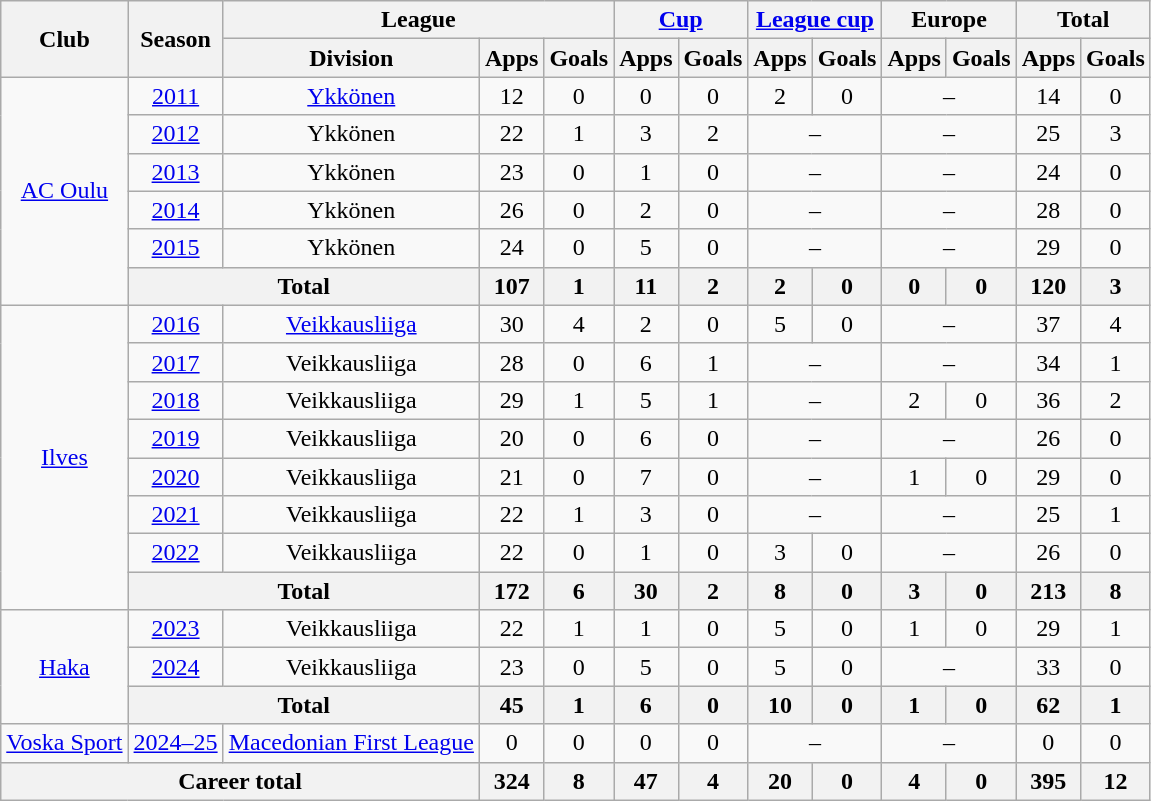<table class="wikitable" style="text-align:center">
<tr>
<th rowspan="2">Club</th>
<th rowspan="2">Season</th>
<th colspan="3">League</th>
<th colspan="2"><a href='#'>Cup</a></th>
<th colspan="2"><a href='#'>League cup</a></th>
<th colspan="2">Europe</th>
<th colspan="2">Total</th>
</tr>
<tr>
<th>Division</th>
<th>Apps</th>
<th>Goals</th>
<th>Apps</th>
<th>Goals</th>
<th>Apps</th>
<th>Goals</th>
<th>Apps</th>
<th>Goals</th>
<th>Apps</th>
<th>Goals</th>
</tr>
<tr>
<td rowspan="6"><a href='#'>AC Oulu</a></td>
<td><a href='#'>2011</a></td>
<td><a href='#'>Ykkönen</a></td>
<td>12</td>
<td>0</td>
<td>0</td>
<td>0</td>
<td>2</td>
<td>0</td>
<td colspan=2>–</td>
<td>14</td>
<td>0</td>
</tr>
<tr>
<td><a href='#'>2012</a></td>
<td>Ykkönen</td>
<td>22</td>
<td>1</td>
<td>3</td>
<td>2</td>
<td colspan=2>–</td>
<td colspan=2>–</td>
<td>25</td>
<td>3</td>
</tr>
<tr>
<td><a href='#'>2013</a></td>
<td>Ykkönen</td>
<td>23</td>
<td>0</td>
<td>1</td>
<td>0</td>
<td colspan=2>–</td>
<td colspan=2>–</td>
<td>24</td>
<td>0</td>
</tr>
<tr>
<td><a href='#'>2014</a></td>
<td>Ykkönen</td>
<td>26</td>
<td>0</td>
<td>2</td>
<td>0</td>
<td colspan=2>–</td>
<td colspan=2>–</td>
<td>28</td>
<td>0</td>
</tr>
<tr>
<td><a href='#'>2015</a></td>
<td>Ykkönen</td>
<td>24</td>
<td>0</td>
<td>5</td>
<td>0</td>
<td colspan=2>–</td>
<td colspan=2>–</td>
<td>29</td>
<td>0</td>
</tr>
<tr>
<th colspan=2>Total</th>
<th>107</th>
<th>1</th>
<th>11</th>
<th>2</th>
<th>2</th>
<th>0</th>
<th>0</th>
<th>0</th>
<th>120</th>
<th>3</th>
</tr>
<tr>
<td rowspan=8><a href='#'>Ilves</a></td>
<td><a href='#'>2016</a></td>
<td><a href='#'>Veikkausliiga</a></td>
<td>30</td>
<td>4</td>
<td>2</td>
<td>0</td>
<td>5</td>
<td>0</td>
<td colspan=2>–</td>
<td>37</td>
<td>4</td>
</tr>
<tr>
<td><a href='#'>2017</a></td>
<td>Veikkausliiga</td>
<td>28</td>
<td>0</td>
<td>6</td>
<td>1</td>
<td colspan=2>–</td>
<td colspan=2>–</td>
<td>34</td>
<td>1</td>
</tr>
<tr>
<td><a href='#'>2018</a></td>
<td>Veikkausliiga</td>
<td>29</td>
<td>1</td>
<td>5</td>
<td>1</td>
<td colspan=2>–</td>
<td>2</td>
<td>0</td>
<td>36</td>
<td>2</td>
</tr>
<tr>
<td><a href='#'>2019</a></td>
<td>Veikkausliiga</td>
<td>20</td>
<td>0</td>
<td>6</td>
<td>0</td>
<td colspan=2>–</td>
<td colspan=2>–</td>
<td>26</td>
<td>0</td>
</tr>
<tr>
<td><a href='#'>2020</a></td>
<td>Veikkausliiga</td>
<td>21</td>
<td>0</td>
<td>7</td>
<td>0</td>
<td colspan=2>–</td>
<td>1</td>
<td>0</td>
<td>29</td>
<td>0</td>
</tr>
<tr>
<td><a href='#'>2021</a></td>
<td>Veikkausliiga</td>
<td>22</td>
<td>1</td>
<td>3</td>
<td>0</td>
<td colspan=2>–</td>
<td colspan=2>–</td>
<td>25</td>
<td>1</td>
</tr>
<tr>
<td><a href='#'>2022</a></td>
<td>Veikkausliiga</td>
<td>22</td>
<td>0</td>
<td>1</td>
<td>0</td>
<td>3</td>
<td>0</td>
<td colspan=2>–</td>
<td>26</td>
<td>0</td>
</tr>
<tr>
<th colspan=2>Total</th>
<th>172</th>
<th>6</th>
<th>30</th>
<th>2</th>
<th>8</th>
<th>0</th>
<th>3</th>
<th>0</th>
<th>213</th>
<th>8</th>
</tr>
<tr>
<td rowspan=3><a href='#'>Haka</a></td>
<td><a href='#'>2023</a></td>
<td>Veikkausliiga</td>
<td>22</td>
<td>1</td>
<td>1</td>
<td>0</td>
<td>5</td>
<td>0</td>
<td>1</td>
<td>0</td>
<td>29</td>
<td>1</td>
</tr>
<tr>
<td><a href='#'>2024</a></td>
<td>Veikkausliiga</td>
<td>23</td>
<td>0</td>
<td>5</td>
<td>0</td>
<td>5</td>
<td>0</td>
<td colspan=2>–</td>
<td>33</td>
<td>0</td>
</tr>
<tr>
<th colspan=2>Total</th>
<th>45</th>
<th>1</th>
<th>6</th>
<th>0</th>
<th>10</th>
<th>0</th>
<th>1</th>
<th>0</th>
<th>62</th>
<th>1</th>
</tr>
<tr>
<td><a href='#'>Voska Sport</a></td>
<td><a href='#'>2024–25</a></td>
<td><a href='#'>Macedonian First League</a></td>
<td>0</td>
<td>0</td>
<td>0</td>
<td>0</td>
<td colspan=2>–</td>
<td colspan=2>–</td>
<td>0</td>
<td>0</td>
</tr>
<tr>
<th colspan="3">Career total</th>
<th>324</th>
<th>8</th>
<th>47</th>
<th>4</th>
<th>20</th>
<th>0</th>
<th>4</th>
<th>0</th>
<th>395</th>
<th>12</th>
</tr>
</table>
